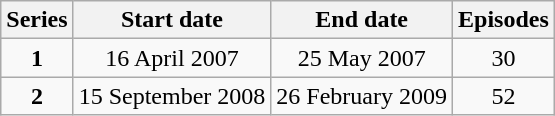<table class="wikitable" style="text-align:center;">
<tr>
<th>Series</th>
<th>Start date</th>
<th>End date</th>
<th>Episodes</th>
</tr>
<tr>
<td><strong>1</strong></td>
<td>16 April 2007</td>
<td>25 May 2007</td>
<td>30</td>
</tr>
<tr>
<td><strong>2</strong></td>
<td>15 September 2008</td>
<td>26 February 2009</td>
<td>52</td>
</tr>
</table>
